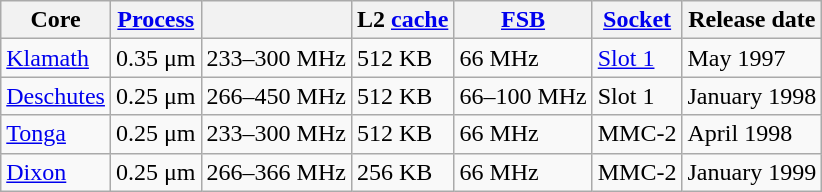<table class=wikitable>
<tr>
<th>Core</th>
<th><a href='#'>Process</a></th>
<th></th>
<th>L2 <a href='#'>cache</a></th>
<th><a href='#'>FSB</a></th>
<th><a href='#'>Socket</a></th>
<th>Release date</th>
</tr>
<tr>
<td><a href='#'>Klamath</a></td>
<td>0.35 μm</td>
<td>233–300 MHz</td>
<td>512 KB</td>
<td>66 MHz</td>
<td><a href='#'>Slot 1</a></td>
<td>May 1997</td>
</tr>
<tr>
<td><a href='#'>Deschutes</a></td>
<td>0.25 μm</td>
<td>266–450 MHz</td>
<td>512 KB</td>
<td>66–100 MHz</td>
<td>Slot 1</td>
<td>January 1998</td>
</tr>
<tr>
<td><a href='#'>Tonga</a></td>
<td>0.25 μm</td>
<td>233–300 MHz</td>
<td>512 KB</td>
<td>66 MHz</td>
<td>MMC-2</td>
<td>April 1998</td>
</tr>
<tr>
<td><a href='#'>Dixon</a></td>
<td>0.25 μm</td>
<td>266–366 MHz</td>
<td>256 KB</td>
<td>66 MHz</td>
<td>MMC-2</td>
<td>January 1999</td>
</tr>
</table>
